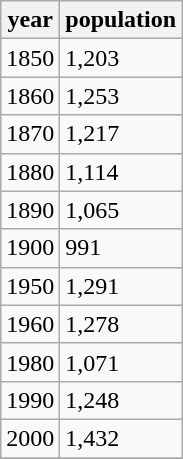<table class="wikitable">
<tr>
<th>year</th>
<th>population</th>
</tr>
<tr>
<td>1850</td>
<td>1,203</td>
</tr>
<tr>
<td>1860</td>
<td>1,253</td>
</tr>
<tr>
<td>1870</td>
<td>1,217</td>
</tr>
<tr>
<td>1880</td>
<td>1,114</td>
</tr>
<tr>
<td>1890</td>
<td>1,065</td>
</tr>
<tr>
<td>1900</td>
<td>991</td>
</tr>
<tr>
<td>1950</td>
<td>1,291</td>
</tr>
<tr>
<td>1960</td>
<td>1,278</td>
</tr>
<tr>
<td>1980</td>
<td>1,071</td>
</tr>
<tr>
<td>1990</td>
<td>1,248</td>
</tr>
<tr>
<td>2000</td>
<td>1,432</td>
</tr>
<tr>
</tr>
</table>
